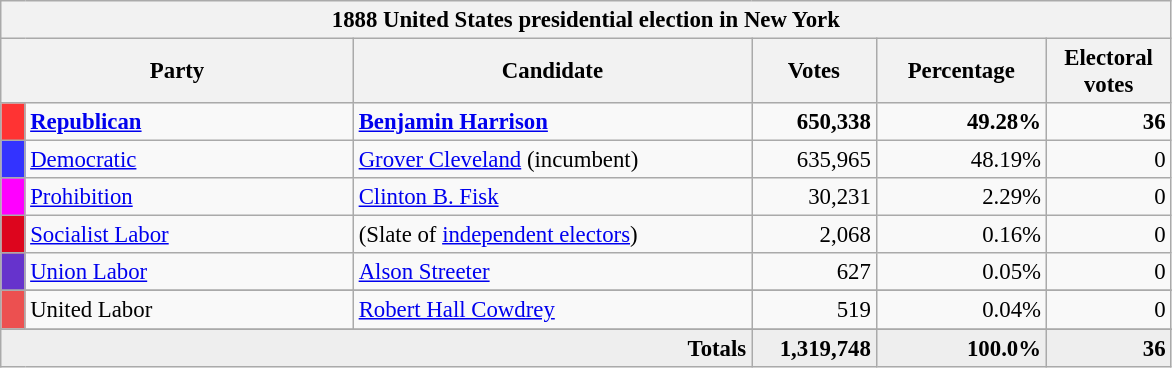<table class="wikitable" style="font-size: 95%;">
<tr>
<th colspan="6">1888 United States presidential election in New York</th>
</tr>
<tr>
<th colspan="2" style="width: 15em">Party</th>
<th style="width: 17em">Candidate</th>
<th style="width: 5em">Votes</th>
<th style="width: 7em">Percentage</th>
<th style="width: 5em">Electoral votes</th>
</tr>
<tr>
<th style="background-color:#FF3333; width: 3px"></th>
<td style="width: 130px"><strong><a href='#'>Republican</a></strong></td>
<td><strong><a href='#'>Benjamin Harrison</a></strong></td>
<td align="right"><strong>650,338</strong></td>
<td align="right"><strong>49.28%</strong></td>
<td align="right"><strong>36</strong></td>
</tr>
<tr>
<th style="background-color:#3333FF; width: 3px"></th>
<td style="width: 130px"><a href='#'>Democratic</a></td>
<td><a href='#'>Grover Cleveland</a> (incumbent)</td>
<td align="right">635,965</td>
<td align="right">48.19%</td>
<td align="right">0</td>
</tr>
<tr>
<th style="background-color:#FF00FF; width: 3px"></th>
<td style="width: 130px"><a href='#'>Prohibition</a></td>
<td><a href='#'>Clinton B. Fisk</a></td>
<td align="right">30,231</td>
<td align="right">2.29%</td>
<td align="right">0</td>
</tr>
<tr>
<th style="background-color:#DD051D; width: 3px"></th>
<td style="width: 130px"><a href='#'>Socialist Labor</a></td>
<td>(Slate of <a href='#'>independent electors</a>)</td>
<td align="right">2,068</td>
<td align="right">0.16%</td>
<td align="right">0</td>
</tr>
<tr>
<th style="background-color:#6633CC; width: 3px"></th>
<td style="width: 130px"><a href='#'>Union Labor</a></td>
<td><a href='#'>Alson Streeter</a></td>
<td align="right">627</td>
<td align="right">0.05%</td>
<td align="right">0</td>
</tr>
<tr>
</tr>
<tr>
<th style="background-color:#EC5050; width: 3px"></th>
<td style="width: 130px">United Labor</td>
<td><a href='#'>Robert Hall Cowdrey</a></td>
<td align="right">519</td>
<td align="right">0.04%</td>
<td align="right">0</td>
</tr>
<tr>
</tr>
<tr bgcolor="#EEEEEE">
<td colspan="3" align="right"><strong>Totals</strong></td>
<td align="right"><strong>1,319,748</strong></td>
<td align="right"><strong>100.0%</strong></td>
<td align="right"><strong>36</strong></td>
</tr>
</table>
